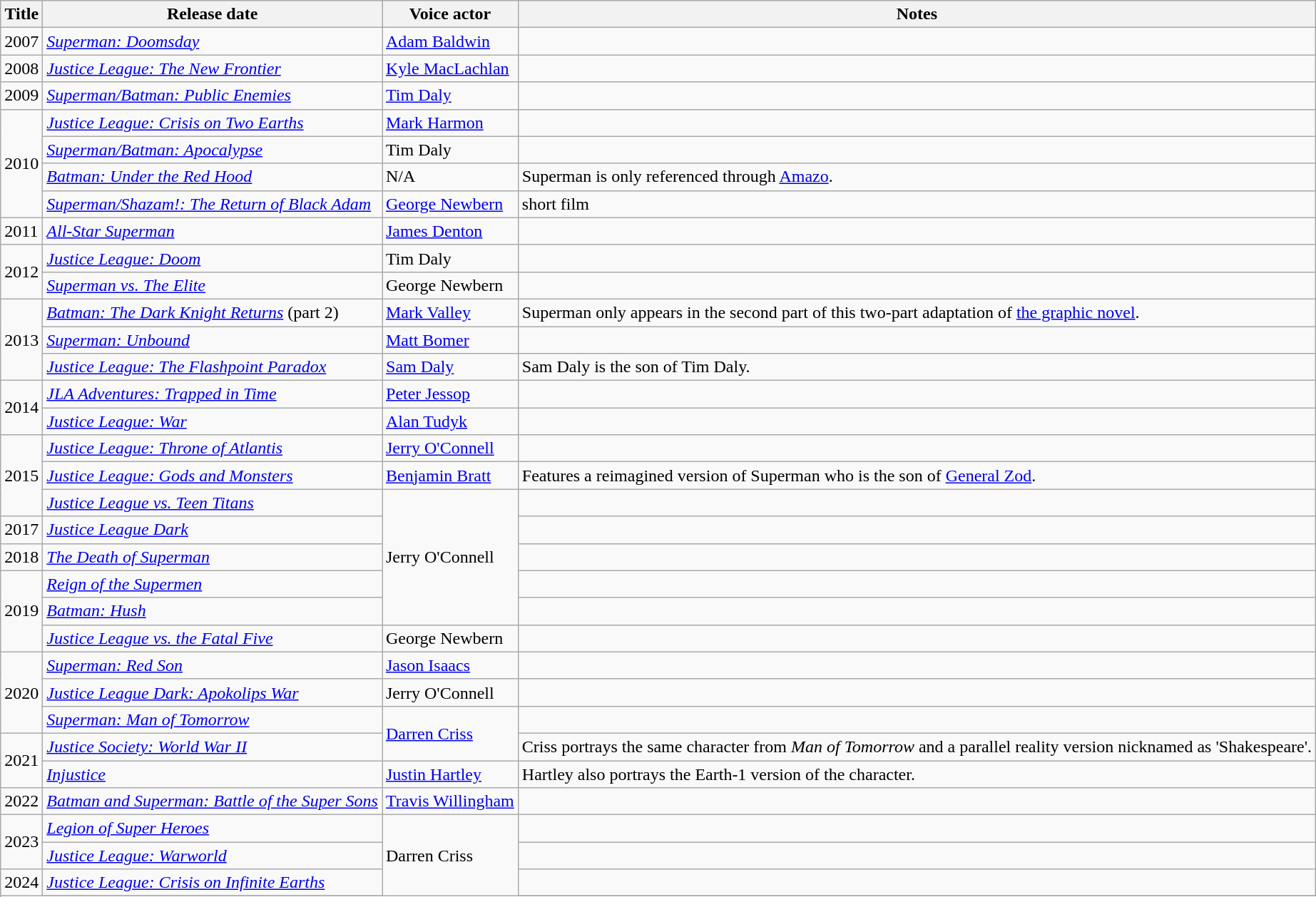<table class="wikitable">
<tr>
<th>Title</th>
<th>Release date</th>
<th>Voice actor</th>
<th>Notes</th>
</tr>
<tr>
<td>2007</td>
<td><em><a href='#'>Superman: Doomsday</a></em></td>
<td><a href='#'>Adam Baldwin</a></td>
<td></td>
</tr>
<tr>
<td>2008</td>
<td><em><a href='#'>Justice League: The New Frontier</a></em></td>
<td><a href='#'>Kyle MacLachlan</a></td>
<td></td>
</tr>
<tr>
<td>2009</td>
<td><em><a href='#'>Superman/Batman: Public Enemies</a></em></td>
<td><a href='#'>Tim Daly</a></td>
<td></td>
</tr>
<tr>
<td rowspan="4">2010</td>
<td><em><a href='#'>Justice League: Crisis on Two Earths</a></em></td>
<td><a href='#'>Mark Harmon</a></td>
<td></td>
</tr>
<tr>
<td><em><a href='#'>Superman/Batman: Apocalypse</a></em></td>
<td>Tim Daly</td>
<td></td>
</tr>
<tr>
<td><em><a href='#'>Batman: Under the Red Hood</a></em></td>
<td>N/A</td>
<td>Superman is only referenced through <a href='#'>Amazo</a>.</td>
</tr>
<tr>
<td><em><a href='#'>Superman/Shazam!: The Return of Black Adam</a></em></td>
<td><a href='#'>George Newbern</a></td>
<td>short film</td>
</tr>
<tr>
<td>2011</td>
<td><em><a href='#'>All-Star Superman</a></em></td>
<td><a href='#'>James Denton</a></td>
<td></td>
</tr>
<tr>
<td rowspan="2">2012</td>
<td><em><a href='#'>Justice League: Doom</a></em></td>
<td>Tim Daly</td>
<td></td>
</tr>
<tr>
<td><em><a href='#'>Superman vs. The Elite</a></em></td>
<td>George Newbern</td>
<td></td>
</tr>
<tr>
<td rowspan="3">2013</td>
<td><em><a href='#'>Batman: The Dark Knight Returns</a></em> (part 2)</td>
<td><a href='#'>Mark Valley</a></td>
<td>Superman only appears in the second part of this two-part adaptation of <a href='#'>the graphic novel</a>.</td>
</tr>
<tr>
<td><em><a href='#'>Superman: Unbound</a></em></td>
<td><a href='#'>Matt Bomer</a></td>
<td></td>
</tr>
<tr>
<td><em><a href='#'>Justice League: The Flashpoint Paradox</a></em></td>
<td><a href='#'>Sam Daly</a></td>
<td>Sam Daly is the son of Tim Daly.</td>
</tr>
<tr>
<td rowspan="2">2014</td>
<td><em><a href='#'>JLA Adventures: Trapped in Time</a></em></td>
<td><a href='#'>Peter Jessop</a></td>
<td></td>
</tr>
<tr>
<td><em><a href='#'>Justice League: War</a></em></td>
<td><a href='#'>Alan Tudyk</a></td>
<td></td>
</tr>
<tr>
<td rowspan="3">2015</td>
<td><em><a href='#'>Justice League: Throne of Atlantis</a></em></td>
<td><a href='#'>Jerry O'Connell</a></td>
<td></td>
</tr>
<tr>
<td><em><a href='#'>Justice League: Gods and Monsters</a></em></td>
<td><a href='#'>Benjamin Bratt</a></td>
<td>Features a reimagined version of Superman who is the son of <a href='#'>General Zod</a>.</td>
</tr>
<tr>
<td><em><a href='#'>Justice League vs. Teen Titans</a></em></td>
<td rowspan="5">Jerry O'Connell</td>
<td></td>
</tr>
<tr>
<td>2017</td>
<td><em><a href='#'>Justice League Dark</a></em></td>
<td></td>
</tr>
<tr>
<td>2018</td>
<td><em><a href='#'>The Death of Superman</a></em></td>
<td></td>
</tr>
<tr>
<td rowspan="3">2019</td>
<td><em><a href='#'>Reign of the Supermen</a></em></td>
<td></td>
</tr>
<tr>
<td><em><a href='#'>Batman: Hush</a></em></td>
<td></td>
</tr>
<tr>
<td><em><a href='#'>Justice League vs. the Fatal Five</a></em></td>
<td>George Newbern</td>
<td></td>
</tr>
<tr>
<td rowspan="3">2020</td>
<td><em><a href='#'>Superman: Red Son</a></em></td>
<td><a href='#'>Jason Isaacs</a></td>
<td></td>
</tr>
<tr>
<td><em><a href='#'>Justice League Dark: Apokolips War</a></em></td>
<td>Jerry O'Connell</td>
<td></td>
</tr>
<tr>
<td><em><a href='#'>Superman: Man of Tomorrow</a></em></td>
<td rowspan="2"><a href='#'>Darren Criss</a></td>
<td></td>
</tr>
<tr>
<td rowspan="2">2021</td>
<td><em><a href='#'>Justice Society: World War II</a></em></td>
<td>Criss portrays the same character from <em>Man of Tomorrow</em> and a parallel reality version nicknamed as 'Shakespeare'.</td>
</tr>
<tr>
<td><em><a href='#'>Injustice</a></em></td>
<td><a href='#'>Justin Hartley</a></td>
<td>Hartley also portrays the Earth-1 version of the character.</td>
</tr>
<tr>
<td>2022</td>
<td><em><a href='#'>Batman and Superman: Battle of the Super Sons</a></em></td>
<td><a href='#'>Travis Willingham</a></td>
<td></td>
</tr>
<tr>
<td rowspan="2">2023</td>
<td><em><a href='#'>Legion of Super Heroes</a></em></td>
<td rowspan="4">Darren Criss</td>
<td></td>
</tr>
<tr>
<td><em><a href='#'>Justice League: Warworld</a></em></td>
<td></td>
</tr>
<tr>
<td rowspan="2">2024</td>
<td><em><a href='#'>Justice League: Crisis on Infinite Earths</a></em></td>
<td></td>
</tr>
<tr>
</tr>
</table>
